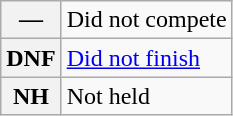<table class="wikitable">
<tr>
<th scope="row">—</th>
<td>Did not compete</td>
</tr>
<tr>
<th scope="row">DNF</th>
<td><a href='#'>Did not finish</a></td>
</tr>
<tr>
<th scope="row">NH</th>
<td>Not held</td>
</tr>
</table>
